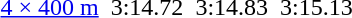<table>
<tr>
<td><a href='#'>4 × 400 m</a></td>
<td><br></td>
<td>3:14.72 </td>
<td><br></td>
<td>3:14.83 </td>
<td><br></td>
<td>3:15.13 </td>
</tr>
</table>
